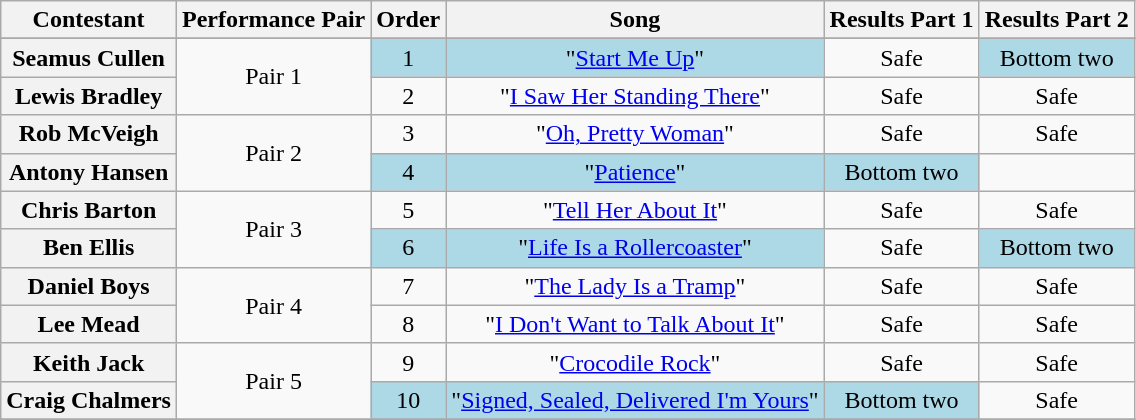<table class="wikitable plainrowheaders" style="text-align:center;">
<tr>
<th scope="col">Contestant</th>
<th scope="col">Performance Pair</th>
<th scope="col">Order</th>
<th scope="col">Song</th>
<th scope="col">Results Part 1</th>
<th scope="col">Results Part 2</th>
</tr>
<tr>
</tr>
<tr>
<th scope="row">Seamus Cullen</th>
<td rowspan="2">Pair 1</td>
<td style = "background:lightblue">1</td>
<td style = "background:lightblue">"<a href='#'>Start Me Up</a>"</td>
<td>Safe</td>
<td style = "background:lightblue">Bottom two</td>
</tr>
<tr>
<th scope="row">Lewis Bradley</th>
<td>2</td>
<td>"<a href='#'>I Saw Her Standing There</a>"</td>
<td>Safe</td>
<td>Safe</td>
</tr>
<tr>
<th scope="row">Rob McVeigh</th>
<td rowspan="2">Pair 2</td>
<td>3</td>
<td>"<a href='#'>Oh, Pretty Woman</a>"</td>
<td>Safe</td>
<td>Safe</td>
</tr>
<tr>
<th scope="row">Antony Hansen</th>
<td style = "background:lightblue">4</td>
<td style = "background:lightblue">"<a href='#'>Patience</a>"</td>
<td style = "background:lightblue">Bottom two</td>
<td></td>
</tr>
<tr>
<th scope="row">Chris Barton</th>
<td rowspan="2">Pair 3</td>
<td>5</td>
<td>"<a href='#'>Tell Her About It</a>"</td>
<td>Safe</td>
<td>Safe</td>
</tr>
<tr>
<th scope="row">Ben Ellis</th>
<td style = "background:lightblue">6</td>
<td style = "background:lightblue">"<a href='#'>Life Is a Rollercoaster</a>"</td>
<td>Safe</td>
<td style = "background:lightblue">Bottom two</td>
</tr>
<tr>
<th scope="row">Daniel Boys</th>
<td rowspan="2">Pair 4</td>
<td>7</td>
<td>"<a href='#'>The Lady Is a Tramp</a>"</td>
<td>Safe</td>
<td>Safe</td>
</tr>
<tr>
<th scope="row">Lee Mead</th>
<td>8</td>
<td>"<a href='#'>I Don't Want to Talk About It</a>"</td>
<td>Safe</td>
<td>Safe</td>
</tr>
<tr>
<th scope="row">Keith Jack</th>
<td rowspan="2">Pair 5</td>
<td>9</td>
<td>"<a href='#'>Crocodile Rock</a>"</td>
<td>Safe</td>
<td>Safe</td>
</tr>
<tr>
<th scope="row">Craig Chalmers</th>
<td style = "background:lightblue">10</td>
<td style = "background:lightblue">"<a href='#'>Signed, Sealed, Delivered I'm Yours</a>"</td>
<td style = "background:lightblue">Bottom two</td>
<td>Safe</td>
</tr>
<tr>
</tr>
</table>
